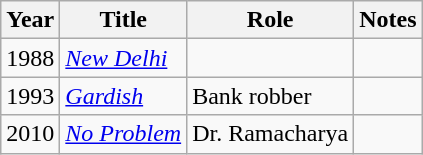<table class="wikitable sortable">
<tr>
<th>Year</th>
<th>Title</th>
<th>Role</th>
<th class="unsortable">Notes</th>
</tr>
<tr>
<td>1988</td>
<td><em><a href='#'>New Delhi</a></em></td>
<td></td>
<td></td>
</tr>
<tr>
<td>1993</td>
<td><em><a href='#'>Gardish</a></em></td>
<td>Bank robber</td>
<td></td>
</tr>
<tr>
<td>2010</td>
<td><em><a href='#'>No Problem</a></em></td>
<td>Dr. Ramacharya</td>
<td></td>
</tr>
</table>
